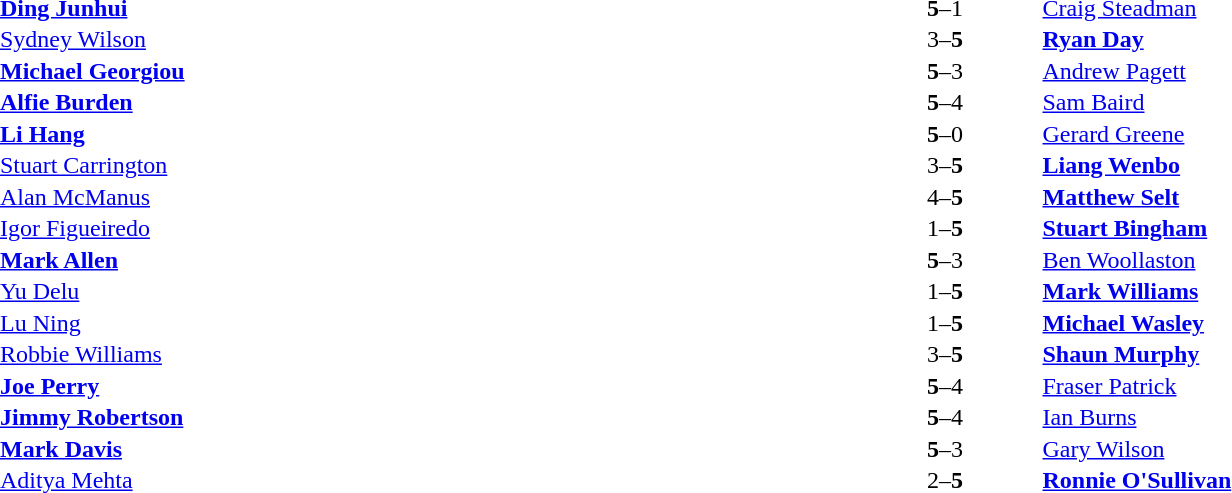<table width="100%" cellspacing="1">
<tr>
<th width=45%></th>
<th width=10%></th>
<th width=45%></th>
</tr>
<tr>
<td> <strong><a href='#'>Ding Junhui</a></strong></td>
<td align="center"><strong>5</strong>–1</td>
<td> <a href='#'>Craig Steadman</a></td>
</tr>
<tr>
<td> <a href='#'>Sydney Wilson</a></td>
<td align="center">3–<strong>5</strong></td>
<td> <strong><a href='#'>Ryan Day</a></strong></td>
</tr>
<tr>
<td> <strong><a href='#'>Michael Georgiou</a></strong></td>
<td align="center"><strong>5</strong>–3</td>
<td> <a href='#'>Andrew Pagett</a></td>
</tr>
<tr>
<td> <strong><a href='#'>Alfie Burden</a></strong></td>
<td align="center"><strong>5</strong>–4</td>
<td> <a href='#'>Sam Baird</a></td>
</tr>
<tr>
<td> <strong><a href='#'>Li Hang</a></strong></td>
<td align="center"><strong>5</strong>–0</td>
<td> <a href='#'>Gerard Greene</a></td>
</tr>
<tr>
<td> <a href='#'>Stuart Carrington</a></td>
<td align="center">3–<strong>5</strong></td>
<td> <strong><a href='#'>Liang Wenbo</a></strong></td>
</tr>
<tr>
<td> <a href='#'>Alan McManus</a></td>
<td align="center">4–<strong>5</strong></td>
<td> <strong><a href='#'>Matthew Selt</a></strong></td>
</tr>
<tr>
<td> <a href='#'>Igor Figueiredo</a></td>
<td align="center">1–<strong>5</strong></td>
<td> <strong><a href='#'>Stuart Bingham</a></strong></td>
</tr>
<tr>
<td> <strong><a href='#'>Mark Allen</a></strong></td>
<td align="center"><strong>5</strong>–3</td>
<td> <a href='#'>Ben Woollaston</a></td>
</tr>
<tr>
<td> <a href='#'>Yu Delu</a></td>
<td align="center">1–<strong>5</strong></td>
<td> <strong><a href='#'>Mark Williams</a></strong></td>
</tr>
<tr>
<td> <a href='#'>Lu Ning</a></td>
<td align="center">1–<strong>5</strong></td>
<td> <strong><a href='#'>Michael Wasley</a></strong></td>
</tr>
<tr>
<td> <a href='#'>Robbie Williams</a></td>
<td align="center">3–<strong>5</strong></td>
<td> <strong><a href='#'>Shaun Murphy</a></strong></td>
</tr>
<tr>
<td> <strong><a href='#'>Joe Perry</a></strong></td>
<td align="center"><strong>5</strong>–4</td>
<td> <a href='#'>Fraser Patrick</a></td>
</tr>
<tr>
<td> <strong><a href='#'>Jimmy Robertson</a></strong></td>
<td align="center"><strong>5</strong>–4</td>
<td> <a href='#'>Ian Burns</a></td>
</tr>
<tr>
<td> <strong><a href='#'>Mark Davis</a></strong></td>
<td align="center"><strong>5</strong>–3</td>
<td> <a href='#'>Gary Wilson</a></td>
</tr>
<tr>
<td> <a href='#'>Aditya Mehta</a></td>
<td align="center">2–<strong>5</strong></td>
<td> <strong><a href='#'>Ronnie O'Sullivan</a></strong></td>
</tr>
</table>
